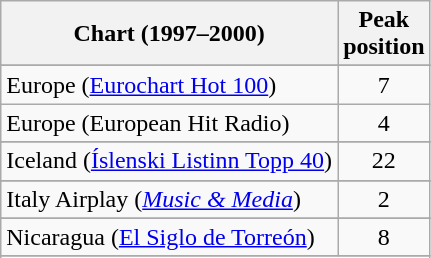<table class="wikitable sortable">
<tr>
<th>Chart (1997–2000)</th>
<th>Peak<br>position</th>
</tr>
<tr>
</tr>
<tr>
</tr>
<tr>
</tr>
<tr>
</tr>
<tr>
</tr>
<tr>
</tr>
<tr>
<td>Europe (<a href='#'>Eurochart Hot 100</a>)</td>
<td style="text-align:center;">7</td>
</tr>
<tr>
<td>Europe (European Hit Radio)</td>
<td style="text-align:center;">4</td>
</tr>
<tr>
</tr>
<tr>
</tr>
<tr>
<td>Iceland (<a href='#'>Íslenski Listinn Topp 40</a>)</td>
<td style="text-align:center;">22</td>
</tr>
<tr>
</tr>
<tr>
</tr>
<tr>
<td>Italy Airplay (<em><a href='#'>Music & Media</a></em>)</td>
<td style="text-align:center;">2</td>
</tr>
<tr>
</tr>
<tr>
</tr>
<tr>
</tr>
<tr>
<td>Nicaragua (<a href='#'>El Siglo de Torreón</a>)</td>
<td align="center">8</td>
</tr>
<tr>
</tr>
<tr>
</tr>
<tr>
</tr>
<tr>
</tr>
<tr>
</tr>
<tr>
</tr>
<tr>
</tr>
<tr>
</tr>
</table>
